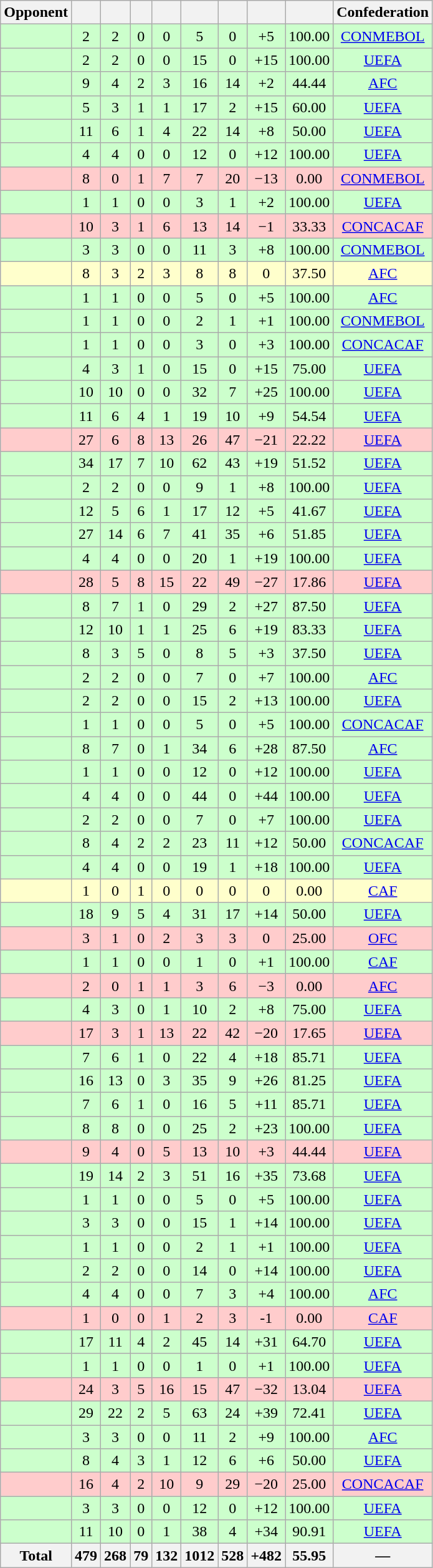<table class="wikitable sortable collapsible collapsed" style="text-align:center;">
<tr>
<th>Opponent</th>
<th></th>
<th></th>
<th></th>
<th></th>
<th></th>
<th></th>
<th></th>
<th></th>
<th>Confederation</th>
</tr>
<tr bgcolor=#CCFFCC>
<td style="text-align:left;"></td>
<td>2</td>
<td>2</td>
<td>0</td>
<td>0</td>
<td>5</td>
<td>0</td>
<td>+5</td>
<td>100.00</td>
<td><a href='#'>CONMEBOL</a></td>
</tr>
<tr bgcolor=#CCFFCC>
<td style="text-align:left;"></td>
<td>2</td>
<td>2</td>
<td>0</td>
<td>0</td>
<td>15</td>
<td>0</td>
<td>+15</td>
<td>100.00</td>
<td><a href='#'>UEFA</a></td>
</tr>
<tr bgcolor=#CCFFCC>
<td style="text-align:left;"></td>
<td>9</td>
<td>4</td>
<td>2</td>
<td>3</td>
<td>16</td>
<td>14</td>
<td>+2</td>
<td>44.44</td>
<td><a href='#'>AFC</a></td>
</tr>
<tr bgcolor=#CCFFCC>
<td style="text-align:left;"></td>
<td>5</td>
<td>3</td>
<td>1</td>
<td>1</td>
<td>17</td>
<td>2</td>
<td>+15</td>
<td>60.00</td>
<td><a href='#'>UEFA</a></td>
</tr>
<tr bgcolor=#CCFFCC>
<td style="text-align:left;"></td>
<td>11</td>
<td>6</td>
<td>1</td>
<td>4</td>
<td>22</td>
<td>14</td>
<td>+8</td>
<td>50.00</td>
<td><a href='#'>UEFA</a></td>
</tr>
<tr bgcolor=#CCFFCC>
<td style="text-align:left;"></td>
<td>4</td>
<td>4</td>
<td>0</td>
<td>0</td>
<td>12</td>
<td>0</td>
<td>+12</td>
<td>100.00</td>
<td><a href='#'>UEFA</a></td>
</tr>
<tr bgcolor=#FFCCCC>
<td style="text-align:left;"></td>
<td>8</td>
<td>0</td>
<td>1</td>
<td>7</td>
<td>7</td>
<td>20</td>
<td>−13</td>
<td>0.00</td>
<td><a href='#'>CONMEBOL</a></td>
</tr>
<tr bgcolor=#CCFFCC>
<td style="text-align:left;"></td>
<td>1</td>
<td>1</td>
<td>0</td>
<td>0</td>
<td>3</td>
<td>1</td>
<td>+2</td>
<td>100.00</td>
<td><a href='#'>UEFA</a></td>
</tr>
<tr bgcolor=#FFCCCC>
<td style="text-align:left;"></td>
<td>10</td>
<td>3</td>
<td>1</td>
<td>6</td>
<td>13</td>
<td>14</td>
<td>−1</td>
<td>33.33</td>
<td><a href='#'>CONCACAF</a></td>
</tr>
<tr bgcolor=#CCFFCC>
<td style="text-align:left;"></td>
<td>3</td>
<td>3</td>
<td>0</td>
<td>0</td>
<td>11</td>
<td>3</td>
<td>+8</td>
<td>100.00</td>
<td><a href='#'>CONMEBOL</a></td>
</tr>
<tr bgcolor=#FFFFCC>
<td style="text-align:left;"></td>
<td>8</td>
<td>3</td>
<td>2</td>
<td>3</td>
<td>8</td>
<td>8</td>
<td>0</td>
<td>37.50</td>
<td><a href='#'>AFC</a></td>
</tr>
<tr bgcolor=#CCFFCC>
<td style="text-align:left;"></td>
<td>1</td>
<td>1</td>
<td>0</td>
<td>0</td>
<td>5</td>
<td>0</td>
<td>+5</td>
<td>100.00</td>
<td><a href='#'>AFC</a></td>
</tr>
<tr bgcolor=#CCFFCC>
<td style="text-align:left;"></td>
<td>1</td>
<td>1</td>
<td>0</td>
<td>0</td>
<td>2</td>
<td>1</td>
<td>+1</td>
<td>100.00</td>
<td><a href='#'>CONMEBOL</a></td>
</tr>
<tr bgcolor=#CCFFCC>
<td style="text-align:left;"></td>
<td>1</td>
<td>1</td>
<td>0</td>
<td>0</td>
<td>3</td>
<td>0</td>
<td>+3</td>
<td>100.00</td>
<td><a href='#'>CONCACAF</a></td>
</tr>
<tr bgcolor=#CCFFCC>
<td style="text-align:left;"></td>
<td>4</td>
<td>3</td>
<td>1</td>
<td>0</td>
<td>15</td>
<td>0</td>
<td>+15</td>
<td>75.00</td>
<td><a href='#'>UEFA</a></td>
</tr>
<tr bgcolor=#CCFFCC>
<td style="text-align:left;"></td>
<td>10</td>
<td>10</td>
<td>0</td>
<td>0</td>
<td>32</td>
<td>7</td>
<td>+25</td>
<td>100.00</td>
<td><a href='#'>UEFA</a></td>
</tr>
<tr bgcolor=#CCFFCC>
<td style="text-align:left;"><em></em></td>
<td>11</td>
<td>6</td>
<td>4</td>
<td>1</td>
<td>19</td>
<td>10</td>
<td>+9</td>
<td>54.54</td>
<td><a href='#'>UEFA</a></td>
</tr>
<tr bgcolor=#FFCCCC>
<td style="text-align:left;"></td>
<td>27</td>
<td>6</td>
<td>8</td>
<td>13</td>
<td>26</td>
<td>47</td>
<td>−21</td>
<td>22.22</td>
<td><a href='#'>UEFA</a></td>
</tr>
<tr bgcolor=#CCFFCC>
<td style="text-align:left;"></td>
<td>34</td>
<td>17</td>
<td>7</td>
<td>10</td>
<td>62</td>
<td>43</td>
<td>+19</td>
<td>51.52</td>
<td><a href='#'>UEFA</a></td>
</tr>
<tr bgcolor=#CCFFCC>
<td style="text-align:left;"></td>
<td>2</td>
<td>2</td>
<td>0</td>
<td>0</td>
<td>9</td>
<td>1</td>
<td>+8</td>
<td>100.00</td>
<td><a href='#'>UEFA</a></td>
</tr>
<tr bgcolor=#CCFFCC>
<td style="text-align:left;"></td>
<td>12</td>
<td>5</td>
<td>6</td>
<td>1</td>
<td>17</td>
<td>12</td>
<td>+5</td>
<td>41.67</td>
<td><a href='#'>UEFA</a></td>
</tr>
<tr bgcolor=#CCFFCC>
<td style="text-align:left;"></td>
<td>27</td>
<td>14</td>
<td>6</td>
<td>7</td>
<td>41</td>
<td>35</td>
<td>+6</td>
<td>51.85</td>
<td><a href='#'>UEFA</a></td>
</tr>
<tr bgcolor=#CCFFCC>
<td style="text-align:left;"></td>
<td>4</td>
<td>4</td>
<td>0</td>
<td>0</td>
<td>20</td>
<td>1</td>
<td>+19</td>
<td>100.00</td>
<td><a href='#'>UEFA</a></td>
</tr>
<tr bgcolor=#FFCCCC>
<td style="text-align:left;"></td>
<td>28</td>
<td>5</td>
<td>8</td>
<td>15</td>
<td>22</td>
<td>49</td>
<td>−27</td>
<td>17.86</td>
<td><a href='#'>UEFA</a></td>
</tr>
<tr bgcolor=#CCFFCC>
<td style="text-align:left;"></td>
<td>8</td>
<td>7</td>
<td>1</td>
<td>0</td>
<td>29</td>
<td>2</td>
<td>+27</td>
<td>87.50</td>
<td><a href='#'>UEFA</a></td>
</tr>
<tr bgcolor=#CCFFCC>
<td style="text-align:left;"></td>
<td>12</td>
<td>10</td>
<td>1</td>
<td>1</td>
<td>25</td>
<td>6</td>
<td>+19</td>
<td>83.33</td>
<td><a href='#'>UEFA</a></td>
</tr>
<tr bgcolor=#CCFFCC>
<td style="text-align:left;"></td>
<td>8</td>
<td>3</td>
<td>5</td>
<td>0</td>
<td>8</td>
<td>5</td>
<td>+3</td>
<td>37.50</td>
<td><a href='#'>UEFA</a></td>
</tr>
<tr bgcolor=#CCFFCC>
<td style="text-align:left;"></td>
<td>2</td>
<td>2</td>
<td>0</td>
<td>0</td>
<td>7</td>
<td>0</td>
<td>+7</td>
<td>100.00</td>
<td><a href='#'>AFC</a></td>
</tr>
<tr bgcolor=#CCFFCC>
<td style="text-align:left;"></td>
<td>2</td>
<td>2</td>
<td>0</td>
<td>0</td>
<td>15</td>
<td>2</td>
<td>+13</td>
<td>100.00</td>
<td><a href='#'>UEFA</a></td>
</tr>
<tr bgcolor=#CCFFCC>
<td style="text-align:left;"></td>
<td>1</td>
<td>1</td>
<td>0</td>
<td>0</td>
<td>5</td>
<td>0</td>
<td>+5</td>
<td>100.00</td>
<td><a href='#'>CONCACAF</a></td>
</tr>
<tr bgcolor=#CCFFCC>
<td style="text-align:left;"></td>
<td>8</td>
<td>7</td>
<td>0</td>
<td>1</td>
<td>34</td>
<td>6</td>
<td>+28</td>
<td>87.50</td>
<td><a href='#'>AFC</a></td>
</tr>
<tr bgcolor=#CCFFCC>
<td style="text-align:left;"></td>
<td>1</td>
<td>1</td>
<td>0</td>
<td>0</td>
<td>12</td>
<td>0</td>
<td>+12</td>
<td>100.00</td>
<td><a href='#'>UEFA</a></td>
</tr>
<tr bgcolor=#CCFFCC>
<td style="text-align:left;"></td>
<td>4</td>
<td>4</td>
<td>0</td>
<td>0</td>
<td>44</td>
<td>0</td>
<td>+44</td>
<td>100.00</td>
<td><a href='#'>UEFA</a></td>
</tr>
<tr bgcolor=#CCFFCC>
<td style="text-align:left;"></td>
<td>2</td>
<td>2</td>
<td>0</td>
<td>0</td>
<td>7</td>
<td>0</td>
<td>+7</td>
<td>100.00</td>
<td><a href='#'>UEFA</a></td>
</tr>
<tr bgcolor=#CCFFCC>
<td style="text-align:left;"></td>
<td>8</td>
<td>4</td>
<td>2</td>
<td>2</td>
<td>23</td>
<td>11</td>
<td>+12</td>
<td>50.00</td>
<td><a href='#'>CONCACAF</a></td>
</tr>
<tr bgcolor=#CCFFCC>
<td style="text-align:left;"></td>
<td>4</td>
<td>4</td>
<td>0</td>
<td>0</td>
<td>19</td>
<td>1</td>
<td>+18</td>
<td>100.00</td>
<td><a href='#'>UEFA</a></td>
</tr>
<tr bgcolor=#FFFFCC>
<td style="text-align:left;"></td>
<td>1</td>
<td>0</td>
<td>1</td>
<td>0</td>
<td>0</td>
<td>0</td>
<td>0</td>
<td>0.00</td>
<td><a href='#'>CAF</a></td>
</tr>
<tr bgcolor=#CCFFCC>
<td style="text-align:left;"></td>
<td>18</td>
<td>9</td>
<td>5</td>
<td>4</td>
<td>31</td>
<td>17</td>
<td>+14</td>
<td>50.00</td>
<td><a href='#'>UEFA</a></td>
</tr>
<tr bgcolor=#FFCCCC>
<td style="text-align:left;"></td>
<td>3</td>
<td>1</td>
<td>0</td>
<td>2</td>
<td>3</td>
<td>3</td>
<td>0</td>
<td>25.00</td>
<td><a href='#'>OFC</a></td>
</tr>
<tr bgcolor=CCFFCC>
<td style="text-align:left;"></td>
<td>1</td>
<td>1</td>
<td>0</td>
<td>0</td>
<td>1</td>
<td>0</td>
<td>+1</td>
<td>100.00</td>
<td><a href='#'>CAF</a></td>
</tr>
<tr bgcolor=#FFCCCC>
<td style="text-align:left;"></td>
<td>2</td>
<td>0</td>
<td>1</td>
<td>1</td>
<td>3</td>
<td>6</td>
<td>−3</td>
<td>0.00</td>
<td><a href='#'>AFC</a></td>
</tr>
<tr bgcolor=#CCFFCC>
<td style="text-align:left;"></td>
<td>4</td>
<td>3</td>
<td>0</td>
<td>1</td>
<td>10</td>
<td>2</td>
<td>+8</td>
<td>75.00</td>
<td><a href='#'>UEFA</a></td>
</tr>
<tr bgcolor=#FFCCCC>
<td style="text-align:left;"></td>
<td>17</td>
<td>3</td>
<td>1</td>
<td>13</td>
<td>22</td>
<td>42</td>
<td>−20</td>
<td>17.65</td>
<td><a href='#'>UEFA</a></td>
</tr>
<tr bgcolor=#CCFFCC>
<td style="text-align:left;"></td>
<td>7</td>
<td>6</td>
<td>1</td>
<td>0</td>
<td>22</td>
<td>4</td>
<td>+18</td>
<td>85.71</td>
<td><a href='#'>UEFA</a></td>
</tr>
<tr bgcolor=#CCFFCC>
<td style="text-align:left;"></td>
<td>16</td>
<td>13</td>
<td>0</td>
<td>3</td>
<td>35</td>
<td>9</td>
<td>+26</td>
<td>81.25</td>
<td><a href='#'>UEFA</a></td>
</tr>
<tr bgcolor=#CCFFCC>
<td style="text-align:left;"></td>
<td>7</td>
<td>6</td>
<td>1</td>
<td>0</td>
<td>16</td>
<td>5</td>
<td>+11</td>
<td>85.71</td>
<td><a href='#'>UEFA</a></td>
</tr>
<tr bgcolor=#CCFFCC>
<td style="text-align:left;"></td>
<td>8</td>
<td>8</td>
<td>0</td>
<td>0</td>
<td>25</td>
<td>2</td>
<td>+23</td>
<td>100.00</td>
<td><a href='#'>UEFA</a></td>
</tr>
<tr bgcolor=#FFCCCC>
<td style="text-align:left;"></td>
<td>9</td>
<td>4</td>
<td>0</td>
<td>5</td>
<td>13</td>
<td>10</td>
<td>+3</td>
<td>44.44</td>
<td><a href='#'>UEFA</a></td>
</tr>
<tr bgcolor=#CCFFCC>
<td style="text-align:left;"></td>
<td>19</td>
<td>14</td>
<td>2</td>
<td>3</td>
<td>51</td>
<td>16</td>
<td>+35</td>
<td>73.68</td>
<td><a href='#'>UEFA</a></td>
</tr>
<tr bgcolor=#CCFFCC>
<td style="text-align:left;"></td>
<td>1</td>
<td>1</td>
<td>0</td>
<td>0</td>
<td>5</td>
<td>0</td>
<td>+5</td>
<td>100.00</td>
<td><a href='#'>UEFA</a></td>
</tr>
<tr bgcolor=#CCFFCC>
<td style="text-align:left;"><em></em></td>
<td>3</td>
<td>3</td>
<td>0</td>
<td>0</td>
<td>15</td>
<td>1</td>
<td>+14</td>
<td>100.00</td>
<td><a href='#'>UEFA</a></td>
</tr>
<tr bgcolor=#CCFFCC>
<td style="text-align:left;"></td>
<td>1</td>
<td>1</td>
<td>0</td>
<td>0</td>
<td>2</td>
<td>1</td>
<td>+1</td>
<td>100.00</td>
<td><a href='#'>UEFA</a></td>
</tr>
<tr bgcolor=#CCFFCC>
<td style="text-align:left;"></td>
<td>2</td>
<td>2</td>
<td>0</td>
<td>0</td>
<td>14</td>
<td>0</td>
<td>+14</td>
<td>100.00</td>
<td><a href='#'>UEFA</a></td>
</tr>
<tr bgcolor=#CCFFCC>
<td style="text-align:left;"></td>
<td>4</td>
<td>4</td>
<td>0</td>
<td>0</td>
<td>7</td>
<td>3</td>
<td>+4</td>
<td>100.00</td>
<td><a href='#'>AFC</a></td>
</tr>
<tr bgcolor=#FFCCCC>
<td style="text-align:left;"></td>
<td>1</td>
<td>0</td>
<td>0</td>
<td>1</td>
<td>2</td>
<td>3</td>
<td>-1</td>
<td>0.00</td>
<td><a href='#'>CAF</a></td>
</tr>
<tr bgcolor=#CCFFCC>
<td style="text-align:left;"></td>
<td>17</td>
<td>11</td>
<td>4</td>
<td>2</td>
<td>45</td>
<td>14</td>
<td>+31</td>
<td>64.70</td>
<td><a href='#'>UEFA</a></td>
</tr>
<tr bgcolor=#CCFFCC>
<td style="text-align:left;"><em></em></td>
<td>1</td>
<td>1</td>
<td>0</td>
<td>0</td>
<td>1</td>
<td>0</td>
<td>+1</td>
<td>100.00</td>
<td><a href='#'>UEFA</a></td>
</tr>
<tr bgcolor=#FFCCCC>
<td style="text-align:left;"></td>
<td>24</td>
<td>3</td>
<td>5</td>
<td>16</td>
<td>15</td>
<td>47</td>
<td>−32</td>
<td>13.04</td>
<td><a href='#'>UEFA</a></td>
</tr>
<tr bgcolor=#CCFFCC>
<td style="text-align:left;"></td>
<td>29</td>
<td>22</td>
<td>2</td>
<td>5</td>
<td>63</td>
<td>24</td>
<td>+39</td>
<td>72.41</td>
<td><a href='#'>UEFA</a></td>
</tr>
<tr bgcolor=#CCFFCC>
<td style="text-align:left;"></td>
<td>3</td>
<td>3</td>
<td>0</td>
<td>0</td>
<td>11</td>
<td>2</td>
<td>+9</td>
<td>100.00</td>
<td><a href='#'>AFC</a></td>
</tr>
<tr bgcolor=#CCFFCC>
<td style="text-align:left;"></td>
<td>8</td>
<td>4</td>
<td>3</td>
<td>1</td>
<td>12</td>
<td>6</td>
<td>+6</td>
<td>50.00</td>
<td><a href='#'>UEFA</a></td>
</tr>
<tr bgcolor=#FFCCCC>
<td style="text-align:left;"></td>
<td>16</td>
<td>4</td>
<td>2</td>
<td>10</td>
<td>9</td>
<td>29</td>
<td>−20</td>
<td>25.00</td>
<td><a href='#'>CONCACAF</a></td>
</tr>
<tr bgcolor=#CCFFCC>
<td style="text-align:left;"></td>
<td>3</td>
<td>3</td>
<td>0</td>
<td>0</td>
<td>12</td>
<td>0</td>
<td>+12</td>
<td>100.00</td>
<td><a href='#'>UEFA</a></td>
</tr>
<tr bgcolor=#CCFFCC>
<td style="text-align:left;"><em></em></td>
<td>11</td>
<td>10</td>
<td>0</td>
<td>1</td>
<td>38</td>
<td>4</td>
<td>+34</td>
<td>90.91</td>
<td><a href='#'>UEFA</a></td>
</tr>
<tr class="sortbottom">
<th>Total</th>
<th>479</th>
<th>268</th>
<th>79</th>
<th>132</th>
<th>1012</th>
<th>528</th>
<th>+482</th>
<th>55.95</th>
<th>—</th>
</tr>
</table>
